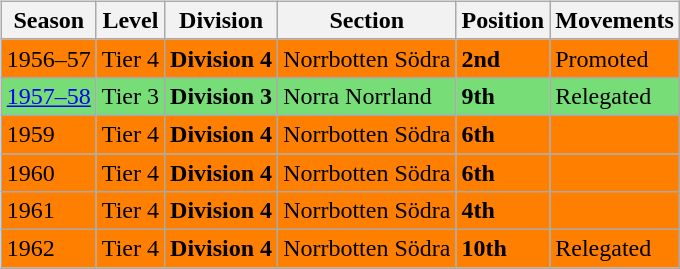<table>
<tr>
<td valign="top" width=0%><br><table class="wikitable">
<tr style="background:#f0f6fa;">
<th><strong>Season</strong></th>
<th><strong>Level</strong></th>
<th><strong>Division</strong></th>
<th><strong>Section</strong></th>
<th><strong>Position</strong></th>
<th><strong>Movements</strong></th>
</tr>
<tr>
<td style="background:#FF7F00;">1956–57</td>
<td style="background:#FF7F00;">Tier 4</td>
<td style="background:#FF7F00;"><strong>Division 4</strong></td>
<td style="background:#FF7F00;">Norrbotten Södra</td>
<td style="background:#FF7F00;"><strong>2nd</strong></td>
<td style="background:#FF7F00;">Promoted</td>
</tr>
<tr>
<td style="background:#77DD77;"><a href='#'>1957–58</a></td>
<td style="background:#77DD77;">Tier 3</td>
<td style="background:#77DD77;"><strong>Division 3</strong></td>
<td style="background:#77DD77;">Norra Norrland</td>
<td style="background:#77DD77;"><strong>9th</strong></td>
<td style="background:#77DD77;">Relegated</td>
</tr>
<tr>
<td style="background:#FF7F00;">1959</td>
<td style="background:#FF7F00;">Tier 4</td>
<td style="background:#FF7F00;"><strong>Division 4</strong></td>
<td style="background:#FF7F00;">Norrbotten Södra</td>
<td style="background:#FF7F00;"><strong>6th</strong></td>
<td style="background:#FF7F00;"></td>
</tr>
<tr>
<td style="background:#FF7F00;">1960</td>
<td style="background:#FF7F00;">Tier 4</td>
<td style="background:#FF7F00;"><strong>Division 4</strong></td>
<td style="background:#FF7F00;">Norrbotten Södra</td>
<td style="background:#FF7F00;"><strong>6th</strong></td>
<td style="background:#FF7F00;"></td>
</tr>
<tr>
<td style="background:#FF7F00;">1961</td>
<td style="background:#FF7F00;">Tier 4</td>
<td style="background:#FF7F00;"><strong>Division 4</strong></td>
<td style="background:#FF7F00;">Norrbotten Södra</td>
<td style="background:#FF7F00;"><strong>4th</strong></td>
<td style="background:#FF7F00;"></td>
</tr>
<tr>
<td style="background:#FF7F00;">1962</td>
<td style="background:#FF7F00;">Tier 4</td>
<td style="background:#FF7F00;"><strong>Division 4</strong></td>
<td style="background:#FF7F00;">Norrbotten Södra</td>
<td style="background:#FF7F00;"><strong>10th</strong></td>
<td style="background:#FF7F00;">Relegated</td>
</tr>
</table>

</td>
</tr>
</table>
